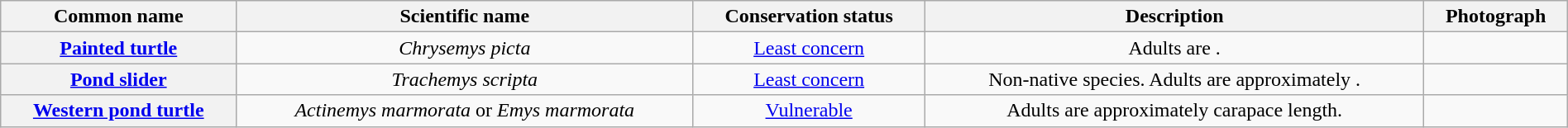<table class="wikitable sortable" style="width:100%; text-align:center; font-size:100%">
<tr>
<th scope="col">Common name</th>
<th scope="col">Scientific name</th>
<th scope="col">Conservation status</th>
<th scope="col" class="unsortable">Description</th>
<th scope="col" class="unsortable">Photograph</th>
</tr>
<tr>
<th scope="row"><a href='#'>Painted turtle</a></th>
<td><em>Chrysemys picta</em></td>
<td><a href='#'>Least concern</a></td>
<td>Adults are .</td>
<td></td>
</tr>
<tr>
<th scope="row"><a href='#'>Pond slider</a></th>
<td><em>Trachemys scripta</em></td>
<td><a href='#'>Least concern</a></td>
<td>Non-native species. Adults are approximately .</td>
<td></td>
</tr>
<tr>
<th scope="row"><a href='#'>Western pond turtle</a></th>
<td><em>Actinemys marmorata</em> or <em>Emys marmorata</em></td>
<td><a href='#'>Vulnerable</a></td>
<td>Adults are approximately  carapace length.</td>
<td></td>
</tr>
</table>
